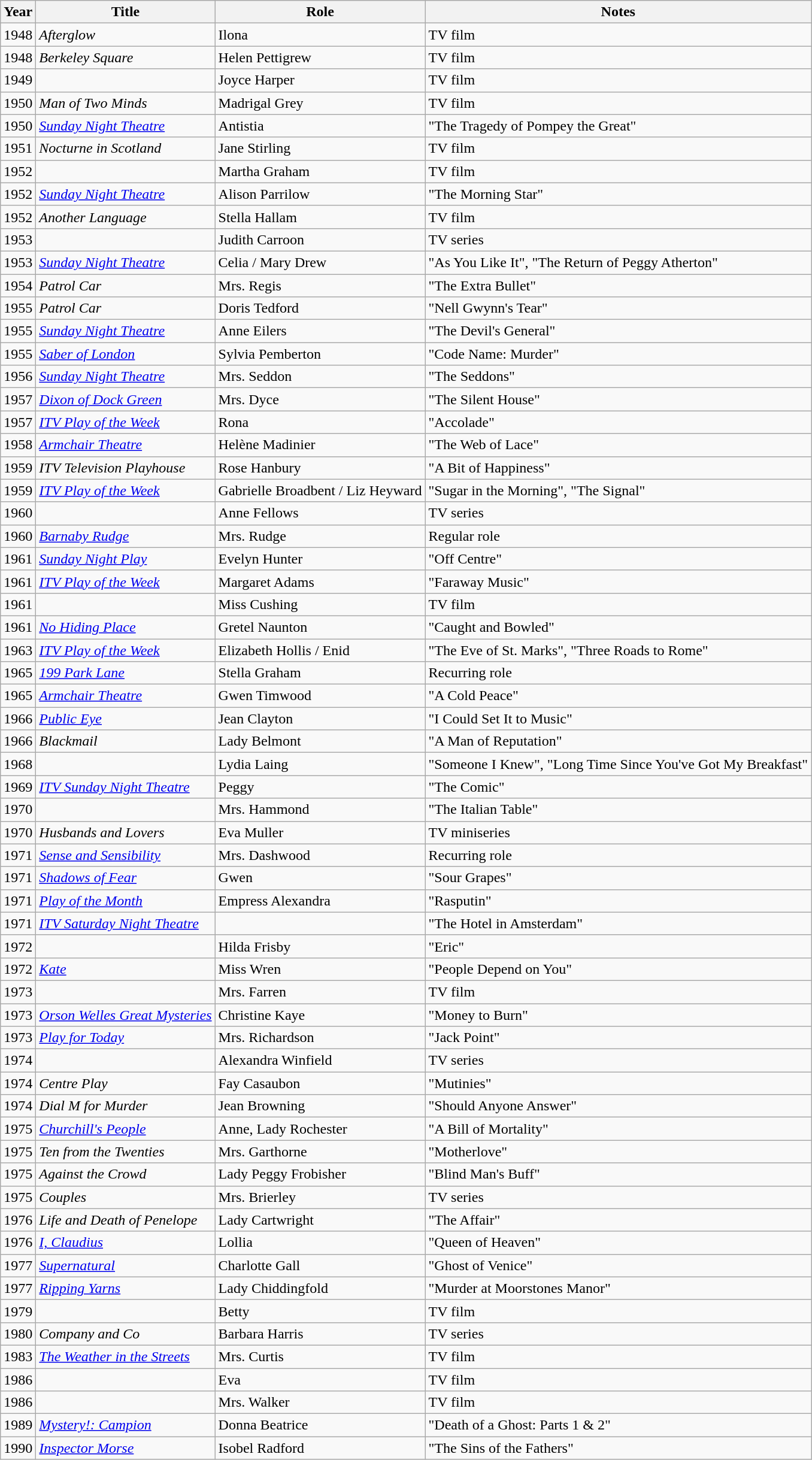<table class="wikitable sortable">
<tr>
<th>Year</th>
<th>Title</th>
<th>Role</th>
<th class="unsortable">Notes</th>
</tr>
<tr>
<td>1948</td>
<td><em>Afterglow</em></td>
<td>Ilona</td>
<td>TV film</td>
</tr>
<tr>
<td>1948</td>
<td><em>Berkeley Square</em></td>
<td>Helen Pettigrew</td>
<td>TV film</td>
</tr>
<tr>
<td>1949</td>
<td><em></em></td>
<td>Joyce Harper</td>
<td>TV film</td>
</tr>
<tr>
<td>1950</td>
<td><em>Man of Two Minds</em></td>
<td>Madrigal Grey</td>
<td>TV film</td>
</tr>
<tr>
<td>1950</td>
<td><em><a href='#'>Sunday Night Theatre</a></em></td>
<td>Antistia</td>
<td>"The Tragedy of Pompey the Great"</td>
</tr>
<tr>
<td>1951</td>
<td><em>Nocturne in Scotland</em></td>
<td>Jane Stirling</td>
<td>TV film</td>
</tr>
<tr>
<td>1952</td>
<td><em></em></td>
<td>Martha Graham</td>
<td>TV film</td>
</tr>
<tr>
<td>1952</td>
<td><em><a href='#'>Sunday Night Theatre</a></em></td>
<td>Alison Parrilow</td>
<td>"The Morning Star"</td>
</tr>
<tr>
<td>1952</td>
<td><em>Another Language</em></td>
<td>Stella Hallam</td>
<td>TV film</td>
</tr>
<tr>
<td>1953</td>
<td><em></em></td>
<td>Judith Carroon</td>
<td>TV series</td>
</tr>
<tr>
<td>1953</td>
<td><em><a href='#'>Sunday Night Theatre</a></em></td>
<td>Celia / Mary Drew</td>
<td>"As You Like It", "The Return of Peggy Atherton"</td>
</tr>
<tr>
<td>1954</td>
<td><em>Patrol Car</em></td>
<td>Mrs. Regis</td>
<td>"The Extra Bullet"</td>
</tr>
<tr>
<td>1955</td>
<td><em>Patrol Car</em></td>
<td>Doris Tedford</td>
<td>"Nell Gwynn's Tear"</td>
</tr>
<tr>
<td>1955</td>
<td><em><a href='#'>Sunday Night Theatre</a></em></td>
<td>Anne Eilers</td>
<td>"The Devil's General"</td>
</tr>
<tr>
<td>1955</td>
<td><em><a href='#'>Saber of London</a></em></td>
<td>Sylvia Pemberton</td>
<td>"Code Name: Murder"</td>
</tr>
<tr>
<td>1956</td>
<td><em><a href='#'>Sunday Night Theatre</a></em></td>
<td>Mrs. Seddon</td>
<td>"The Seddons"</td>
</tr>
<tr>
<td>1957</td>
<td><em><a href='#'>Dixon of Dock Green</a></em></td>
<td>Mrs. Dyce</td>
<td>"The Silent House"</td>
</tr>
<tr>
<td>1957</td>
<td><em><a href='#'>ITV Play of the Week</a></em></td>
<td>Rona</td>
<td>"Accolade"</td>
</tr>
<tr>
<td>1958</td>
<td><em><a href='#'>Armchair Theatre</a></em></td>
<td>Helène Madinier</td>
<td>"The Web of Lace"</td>
</tr>
<tr>
<td>1959</td>
<td><em>ITV Television Playhouse</em></td>
<td>Rose Hanbury</td>
<td>"A Bit of Happiness"</td>
</tr>
<tr>
<td>1959</td>
<td><em><a href='#'>ITV Play of the Week</a></em></td>
<td>Gabrielle Broadbent / Liz Heyward</td>
<td>"Sugar in the Morning", "The Signal"</td>
</tr>
<tr>
<td>1960</td>
<td><em></em></td>
<td>Anne Fellows</td>
<td>TV series</td>
</tr>
<tr>
<td>1960</td>
<td><em><a href='#'>Barnaby Rudge</a></em></td>
<td>Mrs. Rudge</td>
<td>Regular role</td>
</tr>
<tr>
<td>1961</td>
<td><em><a href='#'>Sunday Night Play</a></em></td>
<td>Evelyn Hunter</td>
<td>"Off Centre"</td>
</tr>
<tr>
<td>1961</td>
<td><em><a href='#'>ITV Play of the Week</a></em></td>
<td>Margaret Adams</td>
<td>"Faraway Music"</td>
</tr>
<tr>
<td>1961</td>
<td><em></em></td>
<td>Miss Cushing</td>
<td>TV film</td>
</tr>
<tr>
<td>1961</td>
<td><em><a href='#'>No Hiding Place</a></em></td>
<td>Gretel Naunton</td>
<td>"Caught and Bowled"</td>
</tr>
<tr>
<td>1963</td>
<td><em><a href='#'>ITV Play of the Week</a></em></td>
<td>Elizabeth Hollis / Enid</td>
<td>"The Eve of St. Marks", "Three Roads to Rome"</td>
</tr>
<tr>
<td>1965</td>
<td><em><a href='#'>199 Park Lane</a></em></td>
<td>Stella Graham</td>
<td>Recurring role</td>
</tr>
<tr>
<td>1965</td>
<td><em><a href='#'>Armchair Theatre</a></em></td>
<td>Gwen Timwood</td>
<td>"A Cold Peace"</td>
</tr>
<tr>
<td>1966</td>
<td><em><a href='#'>Public Eye</a></em></td>
<td>Jean Clayton</td>
<td>"I Could Set It to Music"</td>
</tr>
<tr>
<td>1966</td>
<td><em>Blackmail</em></td>
<td>Lady Belmont</td>
<td>"A Man of Reputation"</td>
</tr>
<tr>
<td>1968</td>
<td><em></em></td>
<td>Lydia Laing</td>
<td>"Someone I Knew", "Long Time Since You've Got My Breakfast"</td>
</tr>
<tr>
<td>1969</td>
<td><em><a href='#'>ITV Sunday Night Theatre</a></em></td>
<td>Peggy</td>
<td>"The Comic"</td>
</tr>
<tr>
<td>1970</td>
<td><em></em></td>
<td>Mrs. Hammond</td>
<td>"The Italian Table"</td>
</tr>
<tr>
<td>1970</td>
<td><em>Husbands and Lovers</em></td>
<td>Eva Muller</td>
<td>TV miniseries</td>
</tr>
<tr>
<td>1971</td>
<td><em><a href='#'>Sense and Sensibility</a></em></td>
<td>Mrs. Dashwood</td>
<td>Recurring role</td>
</tr>
<tr>
<td>1971</td>
<td><em><a href='#'>Shadows of Fear</a></em></td>
<td>Gwen</td>
<td>"Sour Grapes"</td>
</tr>
<tr>
<td>1971</td>
<td><em><a href='#'>Play of the Month</a></em></td>
<td>Empress Alexandra</td>
<td>"Rasputin"</td>
</tr>
<tr>
<td>1971</td>
<td><em><a href='#'>ITV Saturday Night Theatre</a></em></td>
<td></td>
<td>"The Hotel in Amsterdam"</td>
</tr>
<tr>
<td>1972</td>
<td><em></em></td>
<td>Hilda Frisby</td>
<td>"Eric"</td>
</tr>
<tr>
<td>1972</td>
<td><em><a href='#'>Kate</a></em></td>
<td>Miss Wren</td>
<td>"People Depend on You"</td>
</tr>
<tr>
<td>1973</td>
<td><em></em></td>
<td>Mrs. Farren</td>
<td>TV film</td>
</tr>
<tr>
<td>1973</td>
<td><em><a href='#'>Orson Welles Great Mysteries</a></em></td>
<td>Christine Kaye</td>
<td>"Money to Burn"</td>
</tr>
<tr>
<td>1973</td>
<td><em><a href='#'>Play for Today</a></em></td>
<td>Mrs. Richardson</td>
<td>"Jack Point"</td>
</tr>
<tr>
<td>1974</td>
<td><em></em></td>
<td>Alexandra Winfield</td>
<td>TV series</td>
</tr>
<tr>
<td>1974</td>
<td><em>Centre Play</em></td>
<td>Fay Casaubon</td>
<td>"Mutinies"</td>
</tr>
<tr>
<td>1974</td>
<td><em>Dial M for Murder</em></td>
<td>Jean Browning</td>
<td>"Should Anyone Answer"</td>
</tr>
<tr>
<td>1975</td>
<td><em><a href='#'>Churchill's People</a></em></td>
<td>Anne, Lady Rochester</td>
<td>"A Bill of Mortality"</td>
</tr>
<tr>
<td>1975</td>
<td><em>Ten from the Twenties</em></td>
<td>Mrs. Garthorne</td>
<td>"Motherlove"</td>
</tr>
<tr>
<td>1975</td>
<td><em>Against the Crowd</em></td>
<td>Lady Peggy Frobisher</td>
<td>"Blind Man's Buff"</td>
</tr>
<tr>
<td>1975</td>
<td><em>Couples</em></td>
<td>Mrs. Brierley</td>
<td>TV series</td>
</tr>
<tr>
<td>1976</td>
<td><em>Life and Death of Penelope</em></td>
<td>Lady Cartwright</td>
<td>"The Affair"</td>
</tr>
<tr>
<td>1976</td>
<td><em><a href='#'>I, Claudius</a></em></td>
<td>Lollia</td>
<td>"Queen of Heaven"</td>
</tr>
<tr>
<td>1977</td>
<td><em><a href='#'>Supernatural</a></em></td>
<td>Charlotte Gall</td>
<td>"Ghost of Venice"</td>
</tr>
<tr>
<td>1977</td>
<td><em><a href='#'>Ripping Yarns</a></em></td>
<td>Lady Chiddingfold</td>
<td>"Murder at Moorstones Manor"</td>
</tr>
<tr>
<td>1979</td>
<td><em></em></td>
<td>Betty</td>
<td>TV film</td>
</tr>
<tr>
<td>1980</td>
<td><em>Company and Co</em></td>
<td>Barbara Harris</td>
<td>TV series</td>
</tr>
<tr>
<td>1983</td>
<td><em><a href='#'>The Weather in the Streets</a></em></td>
<td>Mrs. Curtis</td>
<td>TV film</td>
</tr>
<tr>
<td>1986</td>
<td><em></em></td>
<td>Eva</td>
<td>TV film</td>
</tr>
<tr>
<td>1986</td>
<td><em></em></td>
<td>Mrs. Walker</td>
<td>TV film</td>
</tr>
<tr>
<td>1989</td>
<td><em><a href='#'>Mystery!: Campion</a></em></td>
<td>Donna Beatrice</td>
<td>"Death of a Ghost: Parts 1 & 2"</td>
</tr>
<tr>
<td>1990</td>
<td><em><a href='#'>Inspector Morse</a></em></td>
<td>Isobel Radford</td>
<td>"The Sins of the Fathers"</td>
</tr>
</table>
